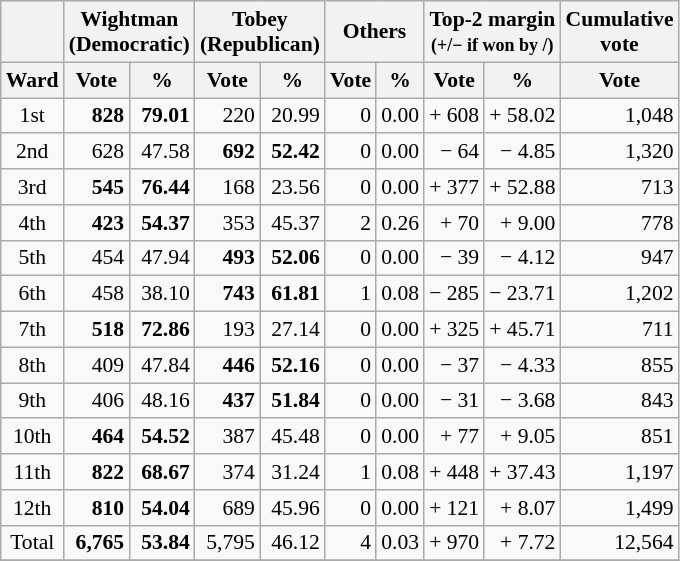<table class="wikitable sortable" style="text-align:right;font-size:90%;">
<tr>
<th></th>
<th style="text-align:center;" colspan="2">Wightman<br>(Democratic)</th>
<th style="text-align:center;" colspan="2">Tobey<br>(Republican)</th>
<th style="text-align:center;" colspan="2">Others</th>
<th style="text-align:center;" colspan="2">Top-2 margin<br><small>(+/− if won by /)</small></th>
<th>Cumulative<br>vote</th>
</tr>
<tr>
<th align=center>Ward</th>
<th style="text-align:center;" data-sort- type="number">Vote</th>
<th style="text-align:center;" data-sort- type="number">%</th>
<th style="text-align:center;" data-sort- type="number">Vote</th>
<th style="text-align:center;" data-sort- type="number">%</th>
<th style="text-align:center;" data-sort- type="number">Vote</th>
<th style="text-align:center;" data-sort- type="number">%</th>
<th style="text-align:center;" data-sort- type="number">Vote</th>
<th style="text-align:center;" data-sort- type="number">%</th>
<th style="text-align:center;" data-sort- type="number">Vote</th>
</tr>
<tr>
<td style="text-align:center;">1st</td>
<td><strong>828</strong></td>
<td><strong>79.01</strong></td>
<td>220</td>
<td>20.99</td>
<td>0</td>
<td>0.00</td>
<td>+ 608</td>
<td>+ 58.02</td>
<td>1,048</td>
</tr>
<tr>
<td style="text-align:center;">2nd</td>
<td>628</td>
<td>47.58</td>
<td><strong>692</strong></td>
<td><strong>52.42</strong></td>
<td>0</td>
<td>0.00</td>
<td>− 64</td>
<td>− 4.85</td>
<td>1,320</td>
</tr>
<tr>
<td style="text-align:center;">3rd</td>
<td><strong>545</strong></td>
<td><strong>76.44</strong></td>
<td>168</td>
<td>23.56</td>
<td>0</td>
<td>0.00</td>
<td>+ 377</td>
<td>+ 52.88</td>
<td>713</td>
</tr>
<tr>
<td style="text-align:center;">4th</td>
<td><strong>423</strong></td>
<td><strong>54.37</strong></td>
<td>353</td>
<td>45.37</td>
<td>2</td>
<td>0.26</td>
<td>+ 70</td>
<td>+ 9.00</td>
<td>778</td>
</tr>
<tr>
<td style="text-align:center;">5th</td>
<td>454</td>
<td>47.94</td>
<td><strong>493</strong></td>
<td><strong>52.06</strong></td>
<td>0</td>
<td>0.00</td>
<td>− 39</td>
<td>− 4.12</td>
<td>947</td>
</tr>
<tr>
<td style="text-align:center;">6th</td>
<td>458</td>
<td>38.10</td>
<td><strong>743</strong></td>
<td><strong>61.81</strong></td>
<td>1</td>
<td>0.08</td>
<td>− 285</td>
<td>− 23.71</td>
<td>1,202</td>
</tr>
<tr>
<td style="text-align:center;">7th</td>
<td><strong>518</strong></td>
<td><strong>72.86</strong></td>
<td>193</td>
<td>27.14</td>
<td>0</td>
<td>0.00</td>
<td>+ 325</td>
<td>+ 45.71</td>
<td>711</td>
</tr>
<tr>
<td style="text-align:center;">8th</td>
<td>409</td>
<td>47.84</td>
<td><strong>446</strong></td>
<td><strong>52.16</strong></td>
<td>0</td>
<td>0.00</td>
<td>− 37</td>
<td>− 4.33</td>
<td>855</td>
</tr>
<tr>
<td style="text-align:center;">9th</td>
<td>406</td>
<td>48.16</td>
<td><strong>437</strong></td>
<td><strong>51.84</strong></td>
<td>0</td>
<td>0.00</td>
<td>− 31</td>
<td>− 3.68</td>
<td>843</td>
</tr>
<tr>
<td style="text-align:center;">10th</td>
<td><strong>464</strong></td>
<td><strong>54.52</strong></td>
<td>387</td>
<td>45.48</td>
<td>0</td>
<td>0.00</td>
<td>+ 77</td>
<td>+ 9.05</td>
<td>851</td>
</tr>
<tr>
<td style="text-align:center;">11th</td>
<td><strong>822</strong></td>
<td><strong>68.67</strong></td>
<td>374</td>
<td>31.24</td>
<td>1</td>
<td>0.08</td>
<td>+ 448</td>
<td>+ 37.43</td>
<td>1,197</td>
</tr>
<tr>
<td style="text-align:center;">12th</td>
<td><strong>810</strong></td>
<td><strong>54.04</strong></td>
<td>689</td>
<td>45.96</td>
<td>0</td>
<td>0.00</td>
<td>+ 121</td>
<td>+ 8.07</td>
<td>1,499</td>
</tr>
<tr>
<td style="text-align:center;">Total</td>
<td><strong>6,765</strong></td>
<td><strong>53.84</strong></td>
<td>5,795</td>
<td>46.12</td>
<td>4</td>
<td>0.03</td>
<td>+ 970</td>
<td>+ 7.72</td>
<td>12,564</td>
</tr>
<tr>
</tr>
</table>
